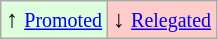<table class="wikitable" align="center">
<tr>
<td style="background:#ddffdd">↑ <small><a href='#'>Promoted</a></small></td>
<td style="background:#ffcccc">↓ <small><a href='#'>Relegated</a></small></td>
</tr>
</table>
